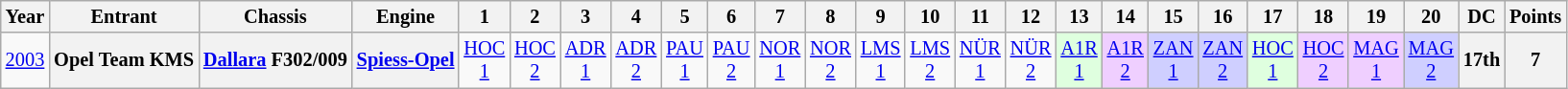<table class="wikitable" style="text-align:center; font-size:85%">
<tr>
<th>Year</th>
<th>Entrant</th>
<th>Chassis</th>
<th>Engine</th>
<th>1</th>
<th>2</th>
<th>3</th>
<th>4</th>
<th>5</th>
<th>6</th>
<th>7</th>
<th>8</th>
<th>9</th>
<th>10</th>
<th>11</th>
<th>12</th>
<th>13</th>
<th>14</th>
<th>15</th>
<th>16</th>
<th>17</th>
<th>18</th>
<th>19</th>
<th>20</th>
<th>DC</th>
<th>Points</th>
</tr>
<tr>
<td><a href='#'>2003</a></td>
<th nowrap>Opel Team KMS</th>
<th nowrap><a href='#'>Dallara</a> F302/009</th>
<th nowrap><a href='#'>Spiess-Opel</a></th>
<td><a href='#'>HOC<br>1</a></td>
<td><a href='#'>HOC<br>2</a></td>
<td><a href='#'>ADR<br>1</a></td>
<td><a href='#'>ADR<br>2</a></td>
<td><a href='#'>PAU<br>1</a></td>
<td><a href='#'>PAU<br>2</a></td>
<td><a href='#'>NOR<br>1</a></td>
<td><a href='#'>NOR<br>2</a></td>
<td><a href='#'>LMS<br>1</a></td>
<td><a href='#'>LMS<br>2</a></td>
<td><a href='#'>NÜR<br>1</a></td>
<td><a href='#'>NÜR<br>2</a></td>
<td style="background:#dfffdf;"><a href='#'>A1R<br>1</a><br></td>
<td style="background:#efcfff;"><a href='#'>A1R<br>2</a><br></td>
<td style="background:#cfcfff;"><a href='#'>ZAN<br>1</a><br></td>
<td style="background:#cfcfff;"><a href='#'>ZAN<br>2</a><br></td>
<td style="background:#dfffdf;"><a href='#'>HOC<br>1</a><br></td>
<td style="background:#efcfff;"><a href='#'>HOC<br>2</a><br></td>
<td style="background:#efcfff;"><a href='#'>MAG<br>1</a><br></td>
<td style="background:#cfcfff;"><a href='#'>MAG<br>2</a><br></td>
<th>17th</th>
<th>7</th>
</tr>
</table>
